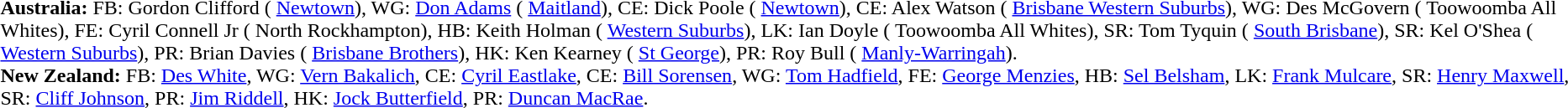<table width="100%" class="mw-collapsible mw-collapsed">
<tr>
<td valign="top" width="50%"><br><strong>Australia:</strong> FB: Gordon Clifford ( <a href='#'>Newtown</a>), WG: <a href='#'>Don Adams</a> ( <a href='#'>Maitland</a>), CE: Dick Poole ( <a href='#'>Newtown</a>), CE: Alex Watson ( <a href='#'>Brisbane Western Suburbs</a>), WG: Des McGovern ( Toowoomba All Whites), FE: Cyril Connell Jr ( North Rockhampton), HB: Keith Holman ( <a href='#'>Western Suburbs</a>), LK: Ian Doyle ( Toowoomba All Whites), SR: Tom Tyquin ( <a href='#'>South Brisbane</a>), SR: Kel O'Shea ( <a href='#'>Western Suburbs</a>), PR: Brian Davies ( <a href='#'>Brisbane Brothers</a>), HK: Ken Kearney ( <a href='#'>St George</a>), PR: Roy Bull ( <a href='#'>Manly-Warringah</a>). <br>
<strong>New Zealand:</strong> FB: <a href='#'>Des White</a>, WG: <a href='#'>Vern Bakalich</a>, CE: <a href='#'>Cyril Eastlake</a>, CE: <a href='#'>Bill Sorensen</a>, WG: <a href='#'>Tom Hadfield</a>, FE: <a href='#'>George Menzies</a>, HB: <a href='#'>Sel Belsham</a>, LK: <a href='#'>Frank Mulcare</a>, SR: <a href='#'>Henry Maxwell</a>, SR: <a href='#'>Cliff Johnson</a>, PR: <a href='#'>Jim Riddell</a>, HK: <a href='#'>Jock Butterfield</a>, PR: <a href='#'>Duncan MacRae</a>.</td>
</tr>
</table>
